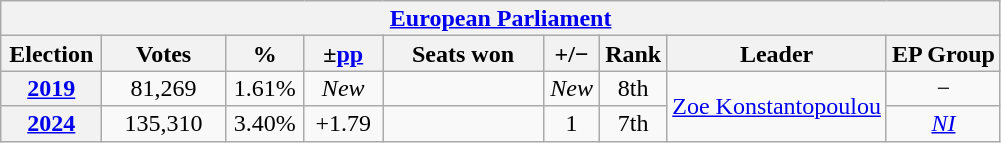<table class="wikitable" style="text-align:center; font-size:100%; line-height:16px;">
<tr>
<th colspan="9"><a href='#'>European Parliament</a></th>
</tr>
<tr>
<th width="60">Election</th>
<th width="75">Votes</th>
<th width="45">%</th>
<th width="45">±<a href='#'>pp</a></th>
<th width="100">Seats won</th>
<th width="30">+/−</th>
<th width="30">Rank</th>
<th>Leader</th>
<th>EP Group</th>
</tr>
<tr>
<th><a href='#'>2019</a></th>
<td>81,269</td>
<td>1.61%</td>
<td><em>New</em></td>
<td></td>
<td><em>New</em></td>
<td>8th</td>
<td rowspan=2><a href='#'>Zoe Konstantopoulou</a></td>
<td>−</td>
</tr>
<tr>
<th><a href='#'>2024</a></th>
<td>135,310</td>
<td>3.40%</td>
<td>+1.79</td>
<td></td>
<td> 1</td>
<td>7th</td>
<td><em><a href='#'>NI</a></em></td>
</tr>
</table>
